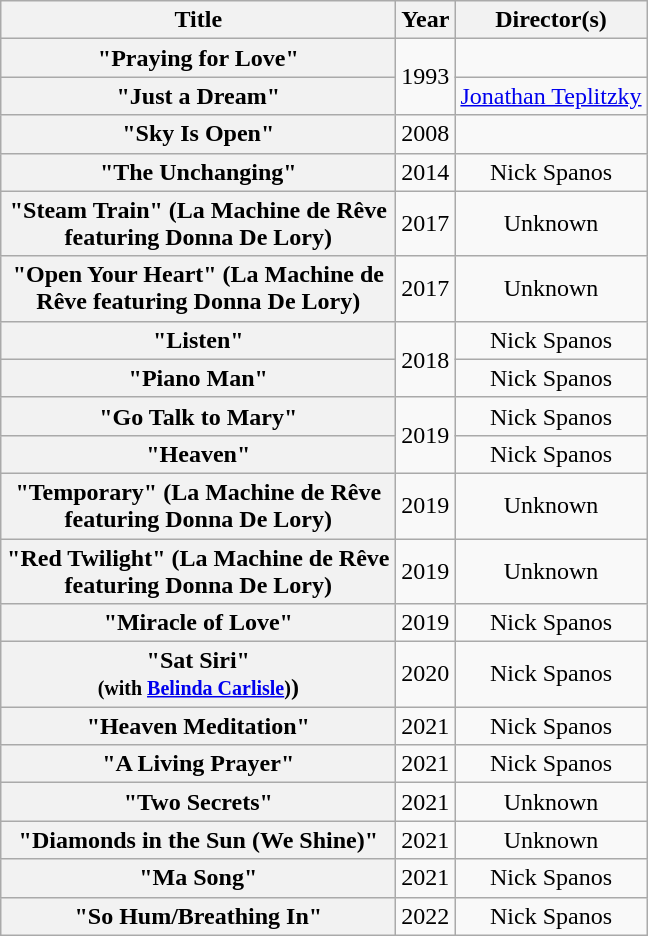<table class="wikitable plainrowheaders" style="text-align:center;">
<tr>
<th scope="col" style="width:16em;">Title</th>
<th scope="col">Year</th>
<th scope="col">Director(s)</th>
</tr>
<tr>
<th scope="row">"Praying for Love"</th>
<td rowspan="2">1993</td>
<td></td>
</tr>
<tr>
<th scope="row">"Just a Dream"</th>
<td><a href='#'>Jonathan Teplitzky</a></td>
</tr>
<tr>
<th scope="row">"Sky Is Open"</th>
<td>2008</td>
<td></td>
</tr>
<tr>
<th>"The Unchanging"</th>
<td>2014</td>
<td>Nick Spanos</td>
</tr>
<tr>
<th>"Steam Train" (La Machine de Rêve featuring Donna De Lory)</th>
<td>2017</td>
<td>Unknown</td>
</tr>
<tr>
<th>"Open Your Heart" (La Machine de Rêve featuring Donna De Lory)</th>
<td>2017</td>
<td>Unknown</td>
</tr>
<tr>
<th scope="row">"Listen"</th>
<td rowspan="2">2018</td>
<td>Nick Spanos</td>
</tr>
<tr>
<th scope="row">"Piano Man"</th>
<td>Nick Spanos</td>
</tr>
<tr>
<th scope="row">"Go Talk to Mary"</th>
<td rowspan="2">2019</td>
<td>Nick Spanos</td>
</tr>
<tr>
<th scope="row">"Heaven"</th>
<td>Nick Spanos</td>
</tr>
<tr>
<th>"Temporary" (La Machine de Rêve featuring Donna De Lory)</th>
<td>2019</td>
<td>Unknown</td>
</tr>
<tr>
<th>"Red Twilight" (La Machine de Rêve featuring Donna De Lory)</th>
<td>2019</td>
<td>Unknown</td>
</tr>
<tr>
<th>"Miracle of Love"</th>
<td>2019</td>
<td>Nick Spanos</td>
</tr>
<tr>
<th scope="row">"Sat Siri" <br><small>(with <a href='#'>Belinda Carlisle</a>)</small>)</th>
<td>2020</td>
<td>Nick Spanos</td>
</tr>
<tr>
<th>"Heaven Meditation"</th>
<td>2021</td>
<td>Nick Spanos</td>
</tr>
<tr>
<th>"A Living Prayer"</th>
<td>2021</td>
<td>Nick Spanos</td>
</tr>
<tr>
<th>"Two Secrets"</th>
<td>2021</td>
<td>Unknown</td>
</tr>
<tr>
<th>"Diamonds in the Sun (We Shine)"</th>
<td>2021</td>
<td>Unknown</td>
</tr>
<tr>
<th>"Ma Song"</th>
<td>2021</td>
<td>Nick Spanos</td>
</tr>
<tr>
<th>"So Hum/Breathing In"</th>
<td>2022</td>
<td>Nick Spanos</td>
</tr>
</table>
